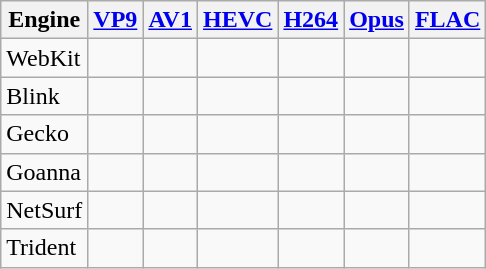<table class="wikitable sortable">
<tr>
<th>Engine</th>
<th><a href='#'>VP9</a></th>
<th><a href='#'>AV1</a></th>
<th><a href='#'>HEVC</a></th>
<th><a href='#'>H264</a></th>
<th><a href='#'>Opus</a></th>
<th><a href='#'>FLAC</a></th>
</tr>
<tr>
<td>WebKit</td>
<td></td>
<td></td>
<td></td>
<td></td>
<td></td>
<td></td>
</tr>
<tr>
<td>Blink</td>
<td></td>
<td></td>
<td></td>
<td></td>
<td></td>
<td></td>
</tr>
<tr>
<td>Gecko</td>
<td></td>
<td></td>
<td></td>
<td></td>
<td></td>
<td></td>
</tr>
<tr>
<td>Goanna</td>
<td></td>
<td></td>
<td></td>
<td></td>
<td></td>
<td></td>
</tr>
<tr>
<td>NetSurf</td>
<td></td>
<td></td>
<td></td>
<td></td>
<td></td>
<td></td>
</tr>
<tr>
<td>Trident</td>
<td></td>
<td></td>
<td></td>
<td></td>
<td></td>
<td></td>
</tr>
</table>
